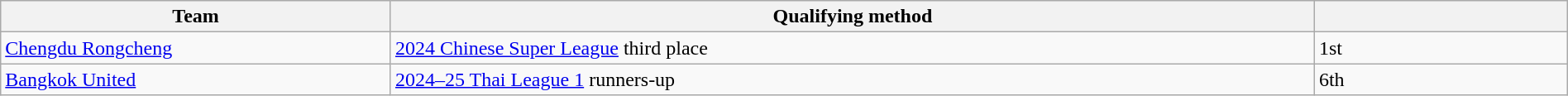<table class="wikitable" style="table-layout:fixed;width:100%;">
<tr>
<th width=25%>Team</th>
<th width=60%>Qualifying method</th>
<th width=16%> </th>
</tr>
<tr>
<td> <a href='#'>Chengdu Rongcheng</a></td>
<td><a href='#'>2024 Chinese Super League</a> third place</td>
<td>1st</td>
</tr>
<tr>
<td> <a href='#'>Bangkok United</a></td>
<td><a href='#'>2024–25 Thai League 1</a> runners-up</td>
<td>6th </td>
</tr>
</table>
